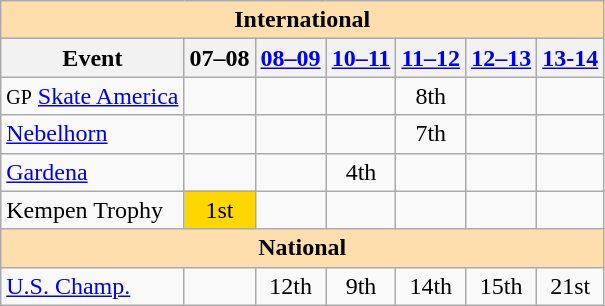<table class="wikitable" style="text-align:center">
<tr>
<th colspan="7" style="background-color: #ffdead; " align="center"><strong>International</strong></th>
</tr>
<tr>
<th>Event</th>
<th>07–08</th>
<th><a href='#'>08–09</a></th>
<th><a href='#'>10–11</a></th>
<th><a href='#'>11–12</a></th>
<th><a href='#'>12–13</a></th>
<th><a href='#'>13-14</a></th>
</tr>
<tr>
<td align="left"><small>GP</small> <a href='#'>Skate America</a></td>
<td></td>
<td></td>
<td></td>
<td>8th</td>
<td></td>
<td></td>
</tr>
<tr>
<td align="left"><a href='#'>Nebelhorn</a></td>
<td></td>
<td></td>
<td></td>
<td>7th</td>
<td></td>
<td></td>
</tr>
<tr>
<td align="left"><a href='#'>Gardena</a></td>
<td></td>
<td></td>
<td>4th</td>
<td></td>
<td></td>
<td></td>
</tr>
<tr>
<td align="left">Kempen Trophy</td>
<td bgcolor="gold">1st</td>
<td></td>
<td></td>
<td></td>
<td></td>
<td></td>
</tr>
<tr>
<th colspan="7" style="background-color: #ffdead; " align="center"><strong>National</strong></th>
</tr>
<tr>
<td align="left"><a href='#'>U.S. Champ.</a></td>
<td></td>
<td>12th</td>
<td>9th</td>
<td>14th</td>
<td>15th</td>
<td>21st</td>
</tr>
</table>
